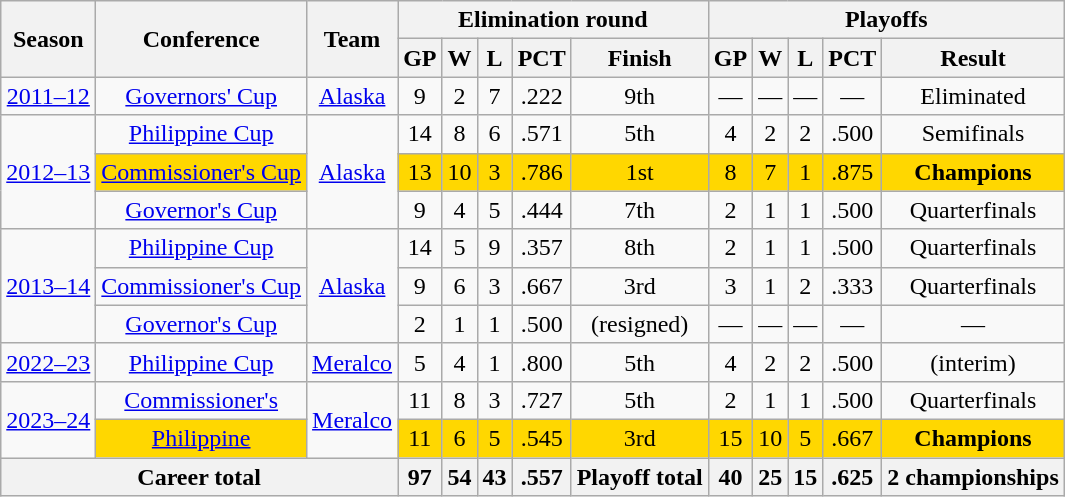<table class="wikitable" style="text-align:center">
<tr>
<th rowspan="2">Season</th>
<th rowspan="2">Conference</th>
<th rowspan="2">Team</th>
<th colspan="5">Elimination round</th>
<th colspan="5">Playoffs</th>
</tr>
<tr>
<th>GP</th>
<th>W</th>
<th>L</th>
<th>PCT</th>
<th>Finish</th>
<th>GP</th>
<th>W</th>
<th>L</th>
<th>PCT</th>
<th>Result</th>
</tr>
<tr>
<td><a href='#'>2011–12</a></td>
<td><a href='#'>Governors' Cup</a></td>
<td><a href='#'>Alaska</a></td>
<td>9</td>
<td>2</td>
<td>7</td>
<td>.222</td>
<td>9th</td>
<td>—</td>
<td>—</td>
<td>—</td>
<td>—</td>
<td>Eliminated</td>
</tr>
<tr>
<td rowspan="3"><a href='#'>2012–13</a></td>
<td><a href='#'>Philippine Cup</a></td>
<td rowspan="3"><a href='#'>Alaska</a></td>
<td>14</td>
<td>8</td>
<td>6</td>
<td>.571</td>
<td>5th</td>
<td>4</td>
<td>2</td>
<td>2</td>
<td>.500</td>
<td>Semifinals</td>
</tr>
<tr bgcolor="#FFD700">
<td><a href='#'>Commissioner's Cup</a></td>
<td>13</td>
<td>10</td>
<td>3</td>
<td>.786</td>
<td>1st</td>
<td>8</td>
<td>7</td>
<td>1</td>
<td>.875</td>
<td><strong>Champions</strong></td>
</tr>
<tr>
<td><a href='#'>Governor's Cup</a></td>
<td>9</td>
<td>4</td>
<td>5</td>
<td>.444</td>
<td>7th</td>
<td>2</td>
<td>1</td>
<td>1</td>
<td>.500</td>
<td>Quarterfinals</td>
</tr>
<tr>
<td rowspan="3"><a href='#'>2013–14</a></td>
<td><a href='#'>Philippine Cup</a></td>
<td rowspan="3"><a href='#'>Alaska</a></td>
<td>14</td>
<td>5</td>
<td>9</td>
<td>.357</td>
<td>8th</td>
<td>2</td>
<td>1</td>
<td>1</td>
<td>.500</td>
<td>Quarterfinals</td>
</tr>
<tr>
<td><a href='#'>Commissioner's Cup</a></td>
<td>9</td>
<td>6</td>
<td>3</td>
<td>.667</td>
<td>3rd</td>
<td>3</td>
<td>1</td>
<td>2</td>
<td>.333</td>
<td>Quarterfinals</td>
</tr>
<tr>
<td><a href='#'>Governor's Cup</a></td>
<td>2</td>
<td>1</td>
<td>1</td>
<td>.500</td>
<td>(resigned)</td>
<td>—</td>
<td>—</td>
<td>—</td>
<td>—</td>
<td>—</td>
</tr>
<tr>
<td><a href='#'>2022–23</a></td>
<td><a href='#'>Philippine Cup</a></td>
<td><a href='#'>Meralco</a></td>
<td>5</td>
<td>4</td>
<td>1</td>
<td>.800</td>
<td>5th</td>
<td>4</td>
<td>2</td>
<td>2</td>
<td>.500</td>
<td>(interim)</td>
</tr>
<tr>
<td rowspan="2"><a href='#'>2023–24</a></td>
<td><a href='#'>Commissioner's</a></td>
<td rowspan="2"><a href='#'>Meralco</a></td>
<td>11</td>
<td>8</td>
<td>3</td>
<td>.727</td>
<td>5th</td>
<td>2</td>
<td>1</td>
<td>1</td>
<td>.500</td>
<td>Quarterfinals</td>
</tr>
<tr bgcolor="#FFD700">
<td><a href='#'>Philippine</a></td>
<td>11</td>
<td>6</td>
<td>5</td>
<td>.545</td>
<td>3rd</td>
<td>15</td>
<td>10</td>
<td>5</td>
<td>.667</td>
<td><strong>Champions</strong></td>
</tr>
<tr>
<th colspan="3"><strong>Career total</strong></th>
<th>97</th>
<th>54</th>
<th>43</th>
<th>.557</th>
<th>Playoff total</th>
<th>40</th>
<th>25</th>
<th>15</th>
<th>.625</th>
<th><strong>2 championships</strong></th>
</tr>
</table>
